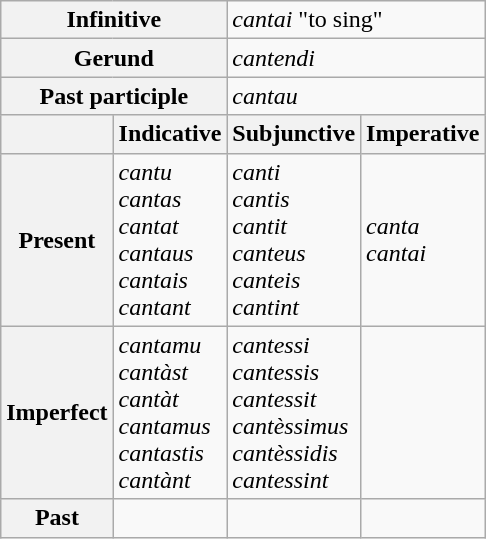<table class="wikitable">
<tr>
<th colspan=2>Infinitive</th>
<td colspan=2><em>cantai</em> "to sing"</td>
</tr>
<tr>
<th colspan=2>Gerund</th>
<td colspan=2><em>cantendi</em></td>
</tr>
<tr>
<th colspan=2>Past participle</th>
<td colspan=2><em>cantau</em></td>
</tr>
<tr>
<th></th>
<th>Indicative</th>
<th>Subjunctive</th>
<th>Imperative</th>
</tr>
<tr>
<th>Present</th>
<td><em>cantu</em><br><em>cantas</em><br><em>cantat</em><br><em>cantaus</em><br><em>cantais</em><br><em>cantant</em></td>
<td><em>canti</em><br><em>cantis</em><br><em>cantit</em><br><em>canteus</em><br><em>canteis</em><br><em>cantint</em></td>
<td><em>canta</em><br><em>cantai</em></td>
</tr>
<tr>
<th>Imperfect</th>
<td><em>cantamu</em><br><em>cantàst</em><br><em>cantàt</em><br><em>cantamus</em><br><em>cantastis</em><br><em>cantànt</em></td>
<td><em>cantessi</em><br><em>cantessis</em><br><em>cantessit</em><br><em>cantèssimus</em><br><em>cantèssidis</em><br><em>cantessint</em></td>
<td></td>
</tr>
<tr>
<th>Past</th>
<td></td>
<td></td>
<td></td>
</tr>
</table>
